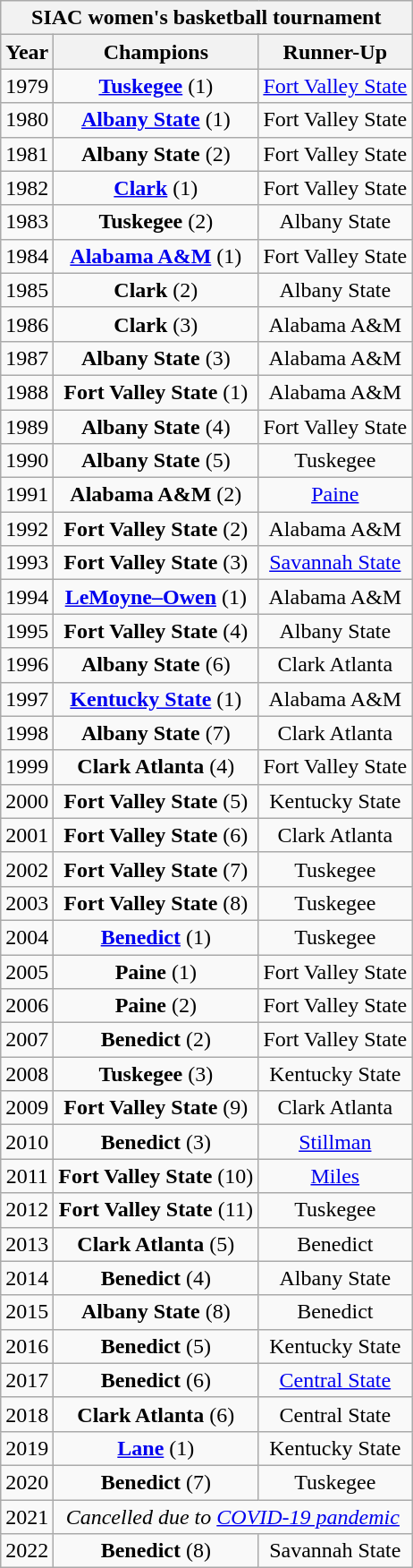<table class="wikitable sortable">
<tr>
<th colspan="5" style=>SIAC women's basketball tournament</th>
</tr>
<tr>
<th>Year</th>
<th>Champions</th>
<th>Runner-Up</th>
</tr>
<tr align=center>
<td>1979</td>
<td><strong><a href='#'>Tuskegee</a></strong> (1)</td>
<td><a href='#'>Fort Valley State</a></td>
</tr>
<tr align=center>
<td>1980</td>
<td><strong><a href='#'>Albany State</a></strong> (1)</td>
<td>Fort Valley State</td>
</tr>
<tr align=center>
<td>1981</td>
<td><strong>Albany State</strong> (2)</td>
<td>Fort Valley State</td>
</tr>
<tr align=center>
<td>1982</td>
<td><strong><a href='#'>Clark</a></strong> (1)</td>
<td>Fort Valley State</td>
</tr>
<tr align=center>
<td>1983</td>
<td><strong>Tuskegee</strong> (2)</td>
<td>Albany State</td>
</tr>
<tr align=center>
<td>1984</td>
<td><strong><a href='#'>Alabama A&M</a></strong> (1)</td>
<td>Fort Valley State</td>
</tr>
<tr align=center>
<td>1985</td>
<td><strong>Clark</strong> (2)</td>
<td>Albany State</td>
</tr>
<tr align=center>
<td>1986</td>
<td><strong>Clark</strong> (3)</td>
<td>Alabama A&M</td>
</tr>
<tr align=center>
<td>1987</td>
<td><strong>Albany State</strong> (3)</td>
<td>Alabama A&M</td>
</tr>
<tr align=center>
<td>1988</td>
<td><strong>Fort Valley State</strong> (1)</td>
<td>Alabama A&M</td>
</tr>
<tr align=center>
<td>1989</td>
<td><strong>Albany State</strong> (4)</td>
<td>Fort Valley State</td>
</tr>
<tr align=center>
<td>1990</td>
<td><strong>Albany State</strong> (5)</td>
<td>Tuskegee</td>
</tr>
<tr align=center>
<td>1991</td>
<td><strong>Alabama A&M</strong> (2)</td>
<td><a href='#'>Paine</a></td>
</tr>
<tr align=center>
<td>1992</td>
<td><strong>Fort Valley State</strong> (2)</td>
<td>Alabama A&M</td>
</tr>
<tr align=center>
<td>1993</td>
<td><strong>Fort Valley State</strong> (3)</td>
<td><a href='#'>Savannah State</a></td>
</tr>
<tr align=center>
<td>1994</td>
<td><strong><a href='#'>LeMoyne–Owen</a></strong> (1)</td>
<td>Alabama A&M</td>
</tr>
<tr align=center>
<td>1995</td>
<td><strong>Fort Valley State</strong> (4)</td>
<td>Albany State</td>
</tr>
<tr align=center>
<td>1996</td>
<td><strong>Albany State</strong> (6)</td>
<td>Clark Atlanta</td>
</tr>
<tr align=center>
<td>1997</td>
<td><strong><a href='#'>Kentucky State</a></strong> (1)</td>
<td>Alabama A&M</td>
</tr>
<tr align=center>
<td>1998</td>
<td><strong>Albany State</strong> (7)</td>
<td>Clark Atlanta</td>
</tr>
<tr align=center>
<td>1999</td>
<td><strong>Clark Atlanta</strong> (4)</td>
<td>Fort Valley State</td>
</tr>
<tr align=center>
<td>2000</td>
<td><strong>Fort Valley State</strong> (5)</td>
<td>Kentucky State</td>
</tr>
<tr align=center>
<td>2001</td>
<td><strong>Fort Valley State</strong> (6)</td>
<td>Clark Atlanta</td>
</tr>
<tr align=center>
<td>2002</td>
<td><strong>Fort Valley State</strong> (7)</td>
<td>Tuskegee</td>
</tr>
<tr align=center>
<td>2003</td>
<td><strong>Fort Valley State</strong> (8)</td>
<td>Tuskegee</td>
</tr>
<tr align=center>
<td>2004</td>
<td><strong><a href='#'>Benedict</a></strong> (1)</td>
<td>Tuskegee</td>
</tr>
<tr align=center>
<td>2005</td>
<td><strong>Paine</strong> (1)</td>
<td>Fort Valley State</td>
</tr>
<tr align=center>
<td>2006</td>
<td><strong>Paine</strong> (2)</td>
<td>Fort Valley State</td>
</tr>
<tr align=center>
<td>2007</td>
<td><strong>Benedict</strong> (2)</td>
<td>Fort Valley State</td>
</tr>
<tr align=center>
<td>2008</td>
<td><strong>Tuskegee</strong> (3)</td>
<td>Kentucky State</td>
</tr>
<tr align=center>
<td>2009</td>
<td><strong>Fort Valley State</strong> (9)</td>
<td>Clark Atlanta</td>
</tr>
<tr align=center>
<td>2010</td>
<td><strong>Benedict</strong> (3)</td>
<td><a href='#'>Stillman</a></td>
</tr>
<tr align=center>
<td>2011</td>
<td><strong>Fort Valley State</strong> (10)</td>
<td><a href='#'>Miles</a></td>
</tr>
<tr align=center>
<td>2012</td>
<td><strong>Fort Valley State</strong> (11)</td>
<td>Tuskegee</td>
</tr>
<tr align=center>
<td>2013</td>
<td><strong>Clark Atlanta</strong> (5)</td>
<td>Benedict</td>
</tr>
<tr align=center>
<td>2014</td>
<td><strong>Benedict</strong> (4)</td>
<td>Albany State</td>
</tr>
<tr align=center>
<td>2015</td>
<td><strong>Albany State</strong> (8)</td>
<td>Benedict</td>
</tr>
<tr align=center>
<td>2016</td>
<td><strong>Benedict</strong> (5)</td>
<td>Kentucky State</td>
</tr>
<tr align=center>
<td>2017</td>
<td><strong>Benedict</strong> (6)</td>
<td><a href='#'>Central State</a></td>
</tr>
<tr align=center>
<td>2018</td>
<td><strong>Clark Atlanta</strong> (6)</td>
<td>Central State</td>
</tr>
<tr align=center>
<td>2019</td>
<td><strong><a href='#'>Lane</a></strong> (1)</td>
<td>Kentucky State</td>
</tr>
<tr align=center>
<td>2020</td>
<td><strong>Benedict</strong> (7)</td>
<td>Tuskegee</td>
</tr>
<tr align=center>
<td>2021</td>
<td colspan=2><em>Cancelled due to <a href='#'>COVID-19 pandemic</a></em></td>
</tr>
<tr align=center>
<td>2022</td>
<td><strong>Benedict</strong> (8)</td>
<td>Savannah State</td>
</tr>
</table>
